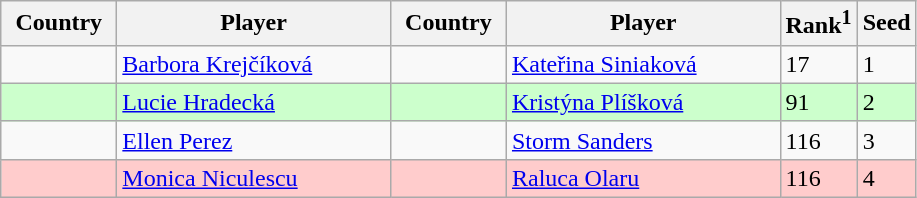<table class="sortable wikitable">
<tr>
<th width="70">Country</th>
<th width="175">Player</th>
<th width="70">Country</th>
<th width="175">Player</th>
<th>Rank<sup>1</sup></th>
<th>Seed</th>
</tr>
<tr>
<td></td>
<td><a href='#'>Barbora Krejčíková</a></td>
<td></td>
<td><a href='#'>Kateřina Siniaková</a></td>
<td>17</td>
<td>1</td>
</tr>
<tr style="background:#cfc;">
<td></td>
<td><a href='#'>Lucie Hradecká</a></td>
<td></td>
<td><a href='#'>Kristýna Plíšková</a></td>
<td>91</td>
<td>2</td>
</tr>
<tr>
<td></td>
<td><a href='#'>Ellen Perez</a></td>
<td></td>
<td><a href='#'>Storm Sanders</a></td>
<td>116</td>
<td>3</td>
</tr>
<tr style="background:#fcc;">
<td></td>
<td><a href='#'>Monica Niculescu</a></td>
<td></td>
<td><a href='#'>Raluca Olaru</a></td>
<td>116</td>
<td>4</td>
</tr>
</table>
